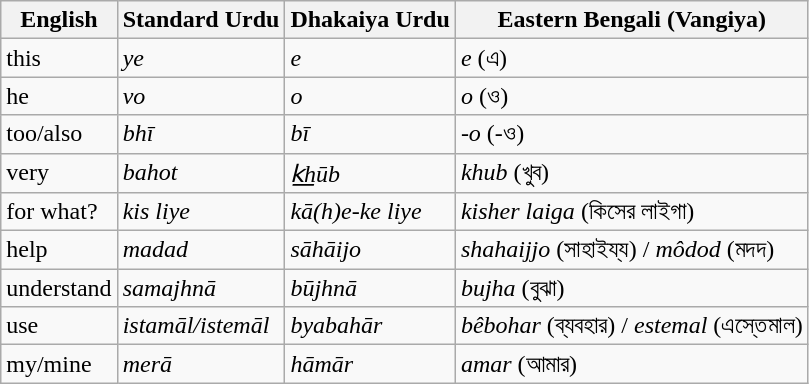<table class="wikitable">
<tr>
<th>English</th>
<th>Standard Urdu</th>
<th>Dhakaiya Urdu</th>
<th>Eastern Bengali (Vangiya)</th>
</tr>
<tr>
<td>this</td>
<td><em>ye</em> </td>
<td><em>e</em> </td>
<td><em>e</em> (এ)</td>
</tr>
<tr>
<td>he</td>
<td><em>vo</em> </td>
<td><em>o</em> </td>
<td><em>o</em> (ও)</td>
</tr>
<tr>
<td>too/also</td>
<td><em>bhī</em> </td>
<td><em>bī</em> </td>
<td><em>-o</em> (-ও)</td>
</tr>
<tr>
<td>very</td>
<td><em>bahot</em> </td>
<td><em>k͟hūb</em> </td>
<td><em>khub</em> (খুব)</td>
</tr>
<tr>
<td>for what?</td>
<td><em>kis liye</em> </td>
<td><em>kā(h)e-ke liye</em> </td>
<td><em>kisher laiga</em> (কিসের লাইগা)</td>
</tr>
<tr>
<td>help</td>
<td><em>madad</em> </td>
<td><em>sāhāijo</em> </td>
<td><em>shahaijjo</em> (সাহাইয্য) / <em>môdod</em> (মদদ)</td>
</tr>
<tr>
<td>understand</td>
<td><em>samajhnā</em> </td>
<td><em>būjhnā</em> </td>
<td><em>bujha</em> (বুঝা)</td>
</tr>
<tr>
<td>use</td>
<td><em>istamāl/istemāl</em> </td>
<td><em>byabahār</em> </td>
<td><em>bêbohar</em> (ব্যবহার) / <em>estemal</em> (এস্তেমাল)</td>
</tr>
<tr>
<td>my/mine</td>
<td><em>merā</em> </td>
<td><em>hāmār</em> </td>
<td><em>amar</em> (আমার)</td>
</tr>
</table>
